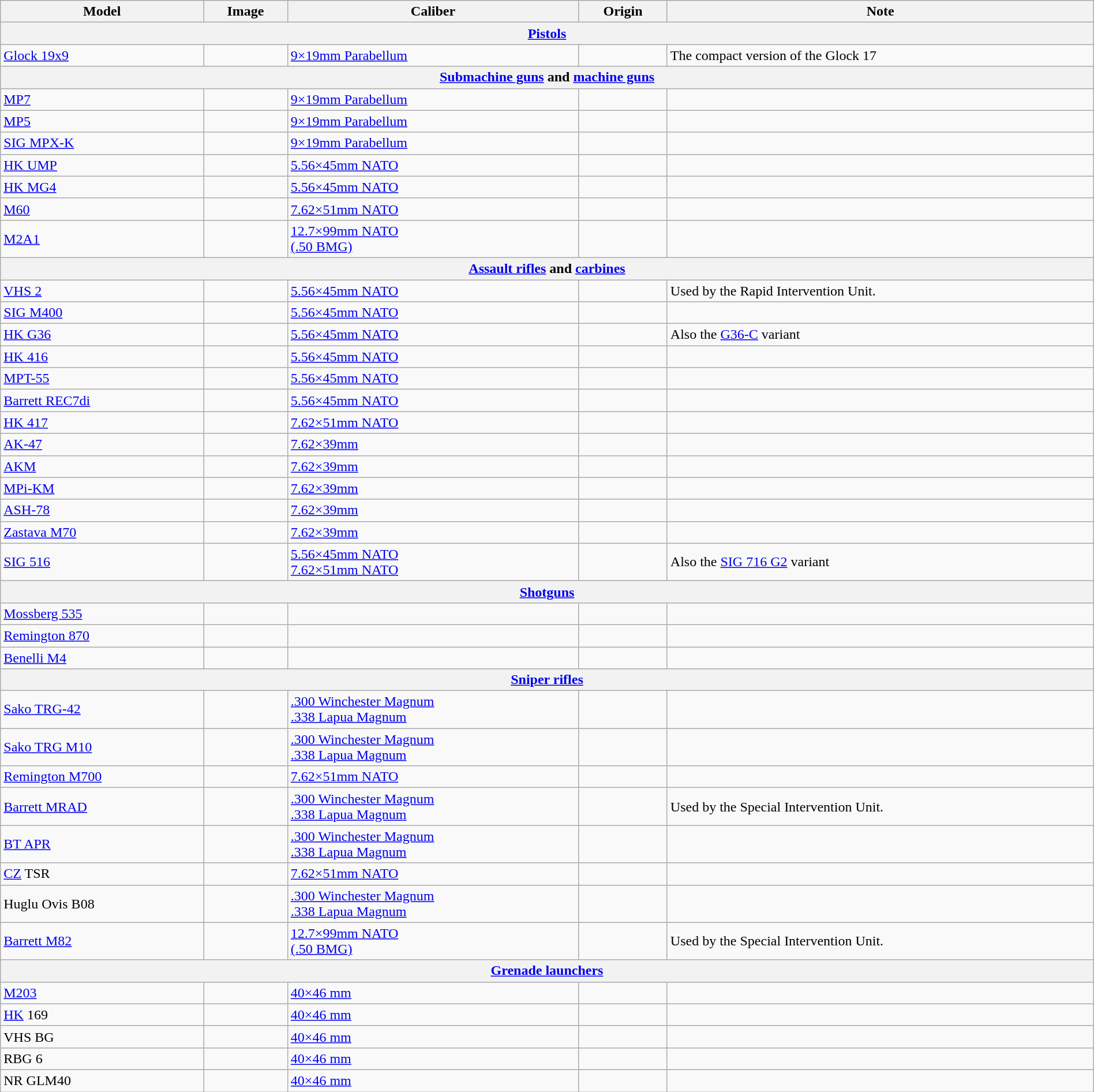<table class="wikitable" style="width:100%;">
<tr>
<th>Model</th>
<th>Image</th>
<th>Caliber</th>
<th>Origin</th>
<th>Note</th>
</tr>
<tr>
<th colspan="5" style="align: center;"><a href='#'>Pistols</a></th>
</tr>
<tr>
<td><a href='#'>Glock 19x9</a></td>
<td></td>
<td><a href='#'>9×19mm Parabellum</a></td>
<td></td>
<td>The compact version of the Glock 17</td>
</tr>
<tr>
<th colspan="5" style="align: center;"><a href='#'>Submachine guns</a> and <a href='#'>machine guns</a></th>
</tr>
<tr>
<td><a href='#'>MP7</a></td>
<td></td>
<td><a href='#'>9×19mm Parabellum</a></td>
<td></td>
<td></td>
</tr>
<tr>
<td><a href='#'>MP5</a></td>
<td></td>
<td><a href='#'>9×19mm Parabellum</a></td>
<td></td>
<td></td>
</tr>
<tr>
<td><a href='#'>SIG MPX-K</a></td>
<td></td>
<td><a href='#'>9×19mm Parabellum</a></td>
<td></td>
<td></td>
</tr>
<tr>
<td><a href='#'>HK UMP</a></td>
<td></td>
<td><a href='#'>5.56×45mm NATO</a></td>
<td></td>
<td></td>
</tr>
<tr>
<td><a href='#'>HK MG4</a></td>
<td></td>
<td><a href='#'>5.56×45mm NATO</a></td>
<td></td>
<td></td>
</tr>
<tr>
<td><a href='#'>M60</a></td>
<td></td>
<td><a href='#'>7.62×51mm NATO</a></td>
<td></td>
<td></td>
</tr>
<tr>
<td><a href='#'>M2A1</a></td>
<td></td>
<td><a href='#'>12.7×99mm NATO<br>(.50 BMG)</a></td>
<td></td>
<td></td>
</tr>
<tr>
<th colspan="5" style="align: center;"><a href='#'>Assault rifles</a> and <a href='#'>carbines</a></th>
</tr>
<tr>
<td><a href='#'>VHS 2</a></td>
<td></td>
<td><a href='#'>5.56×45mm NATO</a></td>
<td></td>
<td>Used by the Rapid Intervention Unit.</td>
</tr>
<tr>
<td><a href='#'>SIG M400</a></td>
<td></td>
<td><a href='#'>5.56×45mm NATO</a></td>
<td></td>
<td></td>
</tr>
<tr>
<td><a href='#'>HK G36</a></td>
<td></td>
<td><a href='#'>5.56×45mm NATO</a></td>
<td></td>
<td>Also the <a href='#'>G36-C</a> variant</td>
</tr>
<tr>
<td><a href='#'>HK 416</a></td>
<td></td>
<td><a href='#'>5.56×45mm NATO</a></td>
<td></td>
<td></td>
</tr>
<tr>
<td><a href='#'>MPT-55</a></td>
<td></td>
<td><a href='#'>5.56×45mm NATO</a></td>
<td></td>
<td></td>
</tr>
<tr>
<td><a href='#'>Barrett REC7di</a></td>
<td></td>
<td><a href='#'>5.56×45mm NATO</a></td>
<td></td>
<td></td>
</tr>
<tr>
<td><a href='#'>HK 417</a></td>
<td></td>
<td><a href='#'>7.62×51mm NATO</a></td>
<td></td>
<td></td>
</tr>
<tr>
<td><a href='#'>AK-47</a></td>
<td></td>
<td><a href='#'>7.62×39mm</a></td>
<td></td>
<td></td>
</tr>
<tr>
<td><a href='#'>AKM</a></td>
<td></td>
<td><a href='#'>7.62×39mm</a></td>
<td></td>
<td></td>
</tr>
<tr>
<td><a href='#'>MPi-KM</a></td>
<td></td>
<td><a href='#'>7.62×39mm</a></td>
<td></td>
<td></td>
</tr>
<tr>
<td><a href='#'>ASH-78</a></td>
<td></td>
<td><a href='#'>7.62×39mm</a></td>
<td></td>
<td></td>
</tr>
<tr>
<td><a href='#'>Zastava M70</a></td>
<td></td>
<td><a href='#'>7.62×39mm</a></td>
<td></td>
<td></td>
</tr>
<tr>
<td><a href='#'>SIG 516</a></td>
<td></td>
<td><a href='#'>5.56×45mm NATO</a><br><a href='#'>7.62×51mm NATO</a></td>
<td></td>
<td>Also the <a href='#'>SIG 716 G2</a> variant</td>
</tr>
<tr>
<th colspan="5" style="align: center;"><a href='#'>Shotguns</a></th>
</tr>
<tr>
<td><a href='#'>Mossberg 535</a></td>
<td></td>
<td></td>
<td></td>
<td></td>
</tr>
<tr>
<td><a href='#'>Remington 870</a></td>
<td></td>
<td></td>
<td></td>
<td></td>
</tr>
<tr>
<td><a href='#'>Benelli M4</a></td>
<td></td>
<td></td>
<td></td>
<td></td>
</tr>
<tr>
<th colspan="5" style="align: center;"><a href='#'>Sniper rifles</a></th>
</tr>
<tr>
<td><a href='#'>Sako TRG-42</a></td>
<td></td>
<td><a href='#'>.300 Winchester Magnum</a><br><a href='#'>.338 Lapua Magnum</a></td>
<td></td>
<td></td>
</tr>
<tr>
<td><a href='#'>Sako TRG M10</a></td>
<td></td>
<td><a href='#'>.300 Winchester Magnum</a><br><a href='#'>.338 Lapua Magnum</a></td>
<td></td>
<td></td>
</tr>
<tr>
<td><a href='#'>Remington M700</a></td>
<td></td>
<td><a href='#'>7.62×51mm NATO</a></td>
<td></td>
<td></td>
</tr>
<tr>
<td><a href='#'>Barrett MRAD</a></td>
<td></td>
<td><a href='#'>.300 Winchester Magnum</a><br><a href='#'>.338 Lapua Magnum</a></td>
<td></td>
<td>Used by the Special Intervention Unit.</td>
</tr>
<tr>
<td><a href='#'>BT APR</a></td>
<td></td>
<td><a href='#'>.300 Winchester Magnum</a><br><a href='#'>.338 Lapua Magnum</a></td>
<td></td>
<td></td>
</tr>
<tr>
<td><a href='#'>CZ</a> TSR</td>
<td></td>
<td><a href='#'>7.62×51mm NATO</a></td>
<td></td>
<td></td>
</tr>
<tr>
<td>Huglu Ovis B08</td>
<td></td>
<td><a href='#'>.300 Winchester Magnum</a><br><a href='#'>.338 Lapua Magnum</a></td>
<td></td>
<td></td>
</tr>
<tr>
<td><a href='#'>Barrett M82</a></td>
<td></td>
<td><a href='#'>12.7×99mm NATO<br>(.50 BMG)</a></td>
<td></td>
<td>Used by the Special Intervention Unit.</td>
</tr>
<tr>
<th colspan="5" style="align: center;"><a href='#'>Grenade launchers</a></th>
</tr>
<tr>
<td><a href='#'>M203</a></td>
<td></td>
<td><a href='#'>40×46 mm</a></td>
<td></td>
<td></td>
</tr>
<tr>
<td><a href='#'>HK</a> 169</td>
<td></td>
<td><a href='#'>40×46 mm</a></td>
<td></td>
<td></td>
</tr>
<tr>
<td>VHS BG</td>
<td></td>
<td><a href='#'>40×46 mm</a></td>
<td></td>
<td></td>
</tr>
<tr>
<td>RBG 6</td>
<td></td>
<td><a href='#'>40×46 mm</a></td>
<td></td>
<td></td>
</tr>
<tr>
<td>NR GLM40</td>
<td></td>
<td><a href='#'>40×46 mm</a></td>
<td></td>
<td></td>
</tr>
</table>
